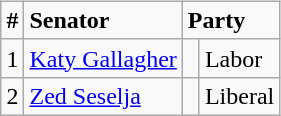<table style="width:100%;">
<tr>
<td><br>











<br>


</td>
<td align=right><br><table class="wikitable">
<tr>
<td><strong>#</strong></td>
<td><strong>Senator</strong></td>
<td colspan="2"><strong>Party</strong></td>
</tr>
<tr>
<td>1</td>
<td><a href='#'>Katy Gallagher</a></td>
<td> </td>
<td>Labor</td>
</tr>
<tr>
<td>2</td>
<td><a href='#'>Zed Seselja</a></td>
<td> </td>
<td>Liberal</td>
</tr>
</table>
</td>
</tr>
</table>
